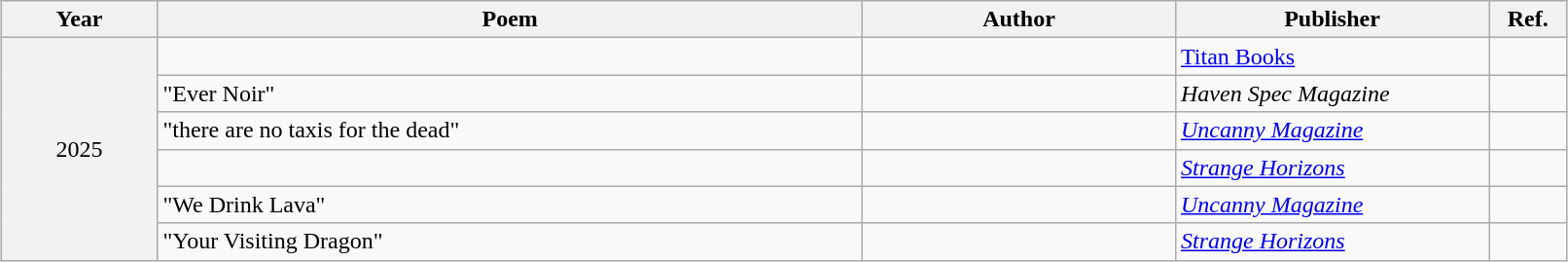<table class="sortable wikitable" width="85%" cellpadding="5" style="margin: 1em auto 1em auto">
<tr>
<th width="10%" scope="col">Year</th>
<th width="45%" scope="col">Poem</th>
<th width="20%" scope="col">Author</th>
<th width="20%" scope="col">Publisher</th>
<th width="5%" scope="col" class="unsortable">Ref.</th>
</tr>
<tr>
<th scope="rowgroup" align="center" rowspan="6" style="font-weight:normal;">2025</th>
<td></td>
<td></td>
<td><a href='#'>Titan Books</a></td>
<td align="center"></td>
</tr>
<tr>
<td>"Ever Noir"</td>
<td></td>
<td><em>Haven Spec Magazine</em></td>
<td align="center"></td>
</tr>
<tr>
<td>"there are no taxis for the dead"</td>
<td></td>
<td><em><a href='#'>Uncanny Magazine</a></em></td>
<td align="center"></td>
</tr>
<tr>
<td></td>
<td></td>
<td><em><a href='#'>Strange Horizons</a></em></td>
<td align="center"></td>
</tr>
<tr>
<td>"We Drink Lava"</td>
<td></td>
<td><em><a href='#'>Uncanny Magazine</a></em></td>
<td align="center"></td>
</tr>
<tr>
<td>"Your Visiting Dragon"</td>
<td></td>
<td><em><a href='#'>Strange Horizons</a></em></td>
<td align="center"></td>
</tr>
</table>
